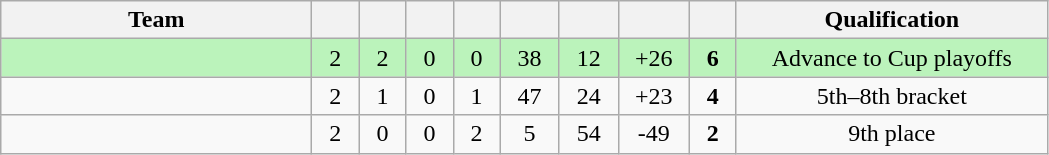<table class="wikitable" style="text-align:center">
<tr>
<th style="width:12.5em">Team</th>
<th style="width:1.5em;"></th>
<th style="width:1.5em;"></th>
<th style="width:1.5em;"></th>
<th style="width:1.5em;"></th>
<th style="width:2.0em;"></th>
<th style="width:2.0em;"></th>
<th style="width:2.5em;"></th>
<th style="width:1.5em;"></th>
<th style="width:12.5em">Qualification</th>
</tr>
<tr bgcolor=#bbf3bb>
<td align=left></td>
<td>2</td>
<td>2</td>
<td>0</td>
<td>0</td>
<td>38</td>
<td>12</td>
<td>+26</td>
<td><strong>6</strong></td>
<td>Advance to Cup playoffs</td>
</tr>
<tr>
<td align=left></td>
<td>2</td>
<td>1</td>
<td>0</td>
<td>1</td>
<td>47</td>
<td>24</td>
<td>+23</td>
<td><strong>4</strong></td>
<td>5th–8th bracket</td>
</tr>
<tr>
<td align=left></td>
<td>2</td>
<td>0</td>
<td>0</td>
<td>2</td>
<td>5</td>
<td>54</td>
<td>-49</td>
<td><strong>2</strong></td>
<td>9th place</td>
</tr>
</table>
